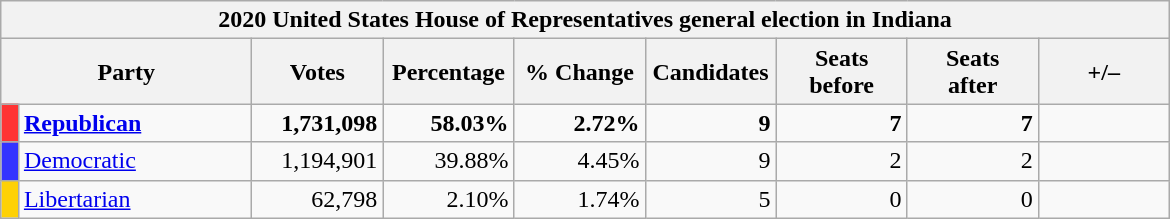<table class="wikitable">
<tr>
<th colspan="9">2020 United States House of Representatives general election in Indiana</th>
</tr>
<tr style="text-align:center">
<th colspan=2 style="width: 10em">Party</th>
<th style="width: 5em">Votes</th>
<th style="width: 5em">Percentage</th>
<th style="width: 5em">% Change</th>
<th style="width: 5em">Candidates</th>
<th style="width: 5em">Seats<br>before</th>
<th style="width: 5em">Seats<br>after</th>
<th style="width: 5em">+/–</th>
</tr>
<tr>
<th style="background-color:#FF3333; width: 3px"></th>
<td style="width: 130px"><strong><a href='#'>Republican</a></strong></td>
<td align="right" ><strong>1,731,098</strong></td>
<td align="right" ><strong>58.03%</strong></td>
<td align="right" > <strong>2.72%</strong></td>
<td align="right" ><strong>9</strong></td>
<td align="right" ><strong>7</strong></td>
<td align="right" ><strong>7</strong></td>
<td align="right" ></td>
</tr>
<tr>
<th style="background-color:#3333FF; width: 3px"></th>
<td style="width: 130px"><a href='#'>Democratic</a></td>
<td align="right">1,194,901</td>
<td align="right">39.88%</td>
<td align="right"> 4.45%</td>
<td align="right">9</td>
<td align="right">2</td>
<td align="right">2</td>
<td align="right"></td>
</tr>
<tr>
<th style="background-color:#FED105; width: 3px"></th>
<td style="width: 130px"><a href='#'>Libertarian</a></td>
<td align="right">62,798</td>
<td align="right">2.10%</td>
<td align="right"> 1.74%</td>
<td align="right">5</td>
<td align="right">0</td>
<td align="right">0</td>
<td align="right"></td>
</tr>
</table>
